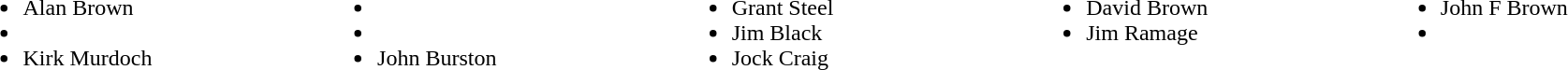<table style="width:100%;">
<tr>
<td style="vertical-align:top; width:20%;"><br><ul><li> Alan Brown</li><li></li><li> Kirk Murdoch</li></ul></td>
<td style="vertical-align:top; width:20%;"><br><ul><li></li><li></li><li> John Burston</li></ul></td>
<td style="vertical-align:top; width:20%;"><br><ul><li> Grant Steel</li><li> Jim Black</li><li> Jock Craig</li></ul></td>
<td style="vertical-align:top; width:20%;"><br><ul><li> David Brown</li><li> Jim Ramage</li></ul></td>
<td style="vertical-align:top; width:20%;"><br><ul><li> John F Brown</li><li></li></ul></td>
</tr>
</table>
